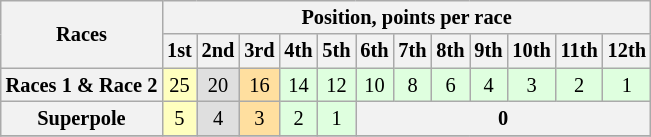<table class="wikitable" style="font-size:85%; text-align:center">
<tr>
<th rowspan="2">Races</th>
<th colspan="12">Position, points per race</th>
</tr>
<tr>
<th>1st</th>
<th>2nd</th>
<th>3rd</th>
<th>4th</th>
<th>5th</th>
<th>6th</th>
<th>7th</th>
<th>8th</th>
<th>9th</th>
<th>10th</th>
<th>11th</th>
<th>12th</th>
</tr>
<tr>
<th>Races 1 &  Race 2</th>
<td style="background-color:#ffffbf">25</td>
<td style="background-color:#dfdfdf">20</td>
<td style="background-color:#ffdf9f">16</td>
<td style="background-color:#dfffdf">14</td>
<td style="background-color:#dfffdf">12</td>
<td style="background-color:#dfffdf">10</td>
<td style="background-color:#dfffdf">8</td>
<td style="background-color:#dfffdf">6</td>
<td style="background-color:#dfffdf">4</td>
<td style="background-color:#dfffdf">3</td>
<td style="background-color:#dfffdf">2</td>
<td style="background-color:#dfffdf">1</td>
</tr>
<tr>
<th>Superpole</th>
<td style="background-color:#ffffbf">5</td>
<td style="background-color:#dfdfdf">4</td>
<td style="background-color:#ffdf9f">3</td>
<td style="background-color:#dfffdf">2</td>
<td style="background-color:#dfffdf">1</td>
<th colspan="7">0</th>
</tr>
<tr>
</tr>
</table>
